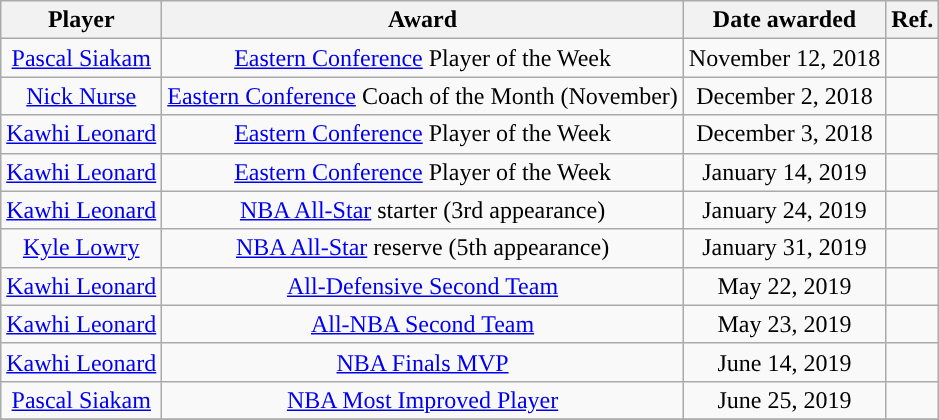<table class="wikitable sortable sortable" style="text-align: center">
<tr>
<th>Player</th>
<th>Award</th>
<th>Date awarded</th>
<th>Ref.</th>
</tr>
<tr>
<td><a href='#'>Pascal Siakam</a></td>
<td><a href='#'>Eastern Conference</a> Player of the Week</td>
<td>November 12, 2018</td>
<td align=center></td>
</tr>
<tr>
<td><a href='#'>Nick Nurse</a></td>
<td><a href='#'>Eastern Conference</a> Coach of the Month (November)</td>
<td>December 2, 2018</td>
<td align=center></td>
</tr>
<tr>
<td><a href='#'>Kawhi Leonard</a></td>
<td><a href='#'>Eastern Conference</a> Player of the Week</td>
<td>December 3, 2018</td>
<td align=center></td>
</tr>
<tr>
<td><a href='#'>Kawhi Leonard</a></td>
<td><a href='#'>Eastern Conference</a> Player of the Week</td>
<td>January 14, 2019</td>
<td align=center></td>
</tr>
<tr>
<td><a href='#'>Kawhi Leonard</a></td>
<td><a href='#'>NBA All-Star</a> starter (3rd appearance)</td>
<td>January 24, 2019</td>
<td align=center></td>
</tr>
<tr>
<td><a href='#'>Kyle Lowry</a></td>
<td><a href='#'>NBA All-Star</a> reserve (5th appearance)</td>
<td>January 31, 2019</td>
<td align=center></td>
</tr>
<tr>
<td><a href='#'>Kawhi Leonard</a></td>
<td><a href='#'>All-Defensive Second Team</a></td>
<td>May 22, 2019</td>
<td align=center></td>
</tr>
<tr>
<td><a href='#'>Kawhi Leonard</a></td>
<td><a href='#'>All-NBA Second Team</a></td>
<td>May 23, 2019</td>
<td align=center></td>
</tr>
<tr>
<td><a href='#'>Kawhi Leonard</a></td>
<td><a href='#'>NBA Finals MVP</a></td>
<td>June 14, 2019</td>
<td align=center></td>
</tr>
<tr>
<td><a href='#'>Pascal Siakam</a></td>
<td><a href='#'>NBA Most Improved Player</a></td>
<td>June 25, 2019</td>
<td align=center></td>
</tr>
<tr>
</tr>
</table>
